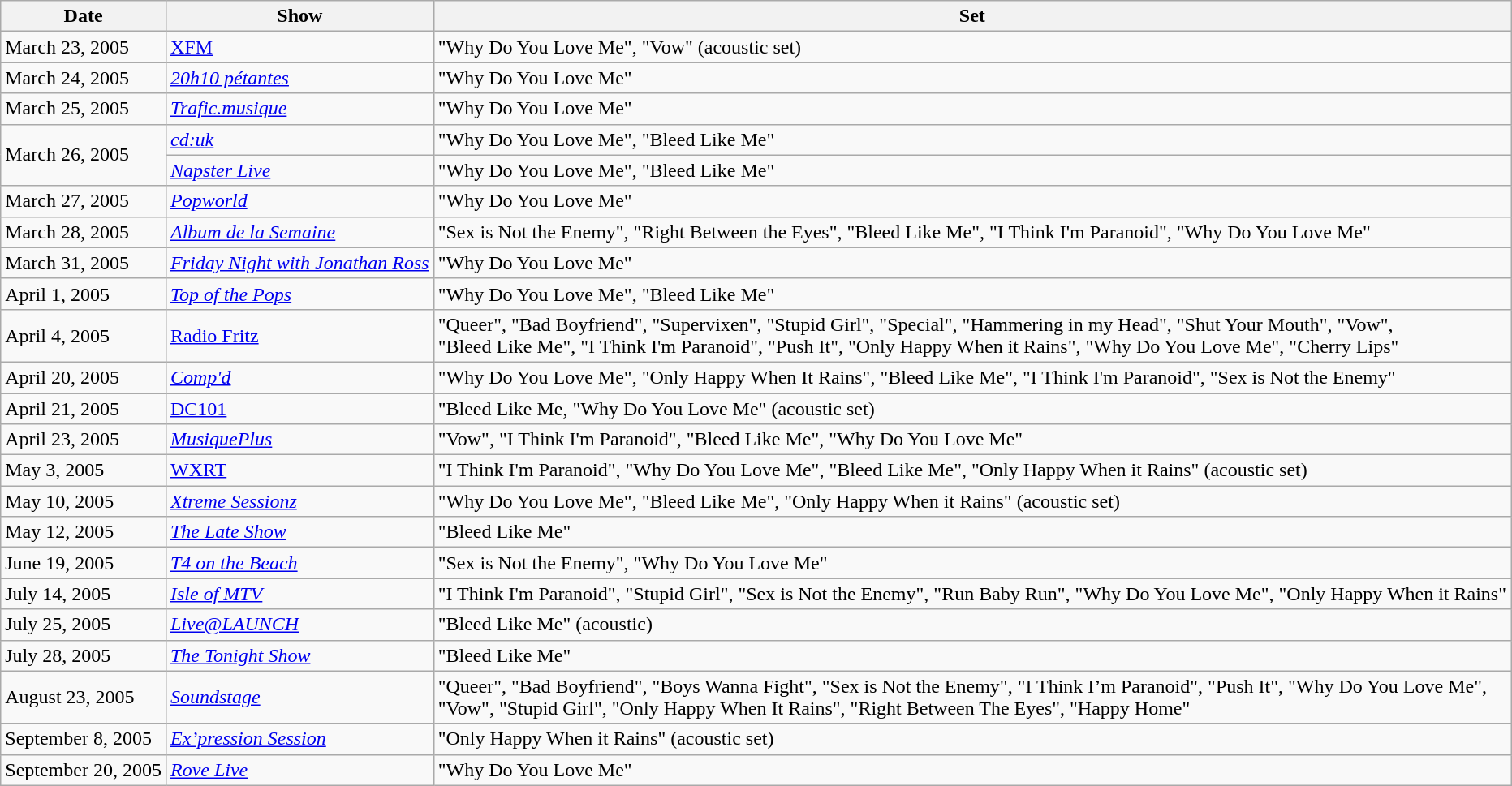<table class="wikitable" style="text-align:left;">
<tr>
<th>Date</th>
<th>Show</th>
<th>Set</th>
</tr>
<tr>
<td>March 23, 2005</td>
<td><a href='#'>XFM</a></td>
<td>"Why Do You Love Me", "Vow" (acoustic set)</td>
</tr>
<tr>
<td>March 24, 2005</td>
<td><em><a href='#'>20h10 pétantes</a></em></td>
<td>"Why Do You Love Me"</td>
</tr>
<tr>
<td>March 25, 2005</td>
<td><em><a href='#'>Trafic.musique</a></em></td>
<td>"Why Do You Love Me"</td>
</tr>
<tr>
<td rowspan="2">March 26, 2005</td>
<td><em><a href='#'>cd:uk</a></em></td>
<td>"Why Do You Love Me", "Bleed Like Me"</td>
</tr>
<tr>
<td><em><a href='#'>Napster Live</a></em></td>
<td>"Why Do You Love Me", "Bleed Like Me"</td>
</tr>
<tr>
<td>March 27, 2005</td>
<td><em><a href='#'>Popworld</a></em></td>
<td>"Why Do You Love Me"</td>
</tr>
<tr>
<td>March 28, 2005</td>
<td><em><a href='#'>Album de la Semaine</a></em></td>
<td>"Sex is Not the Enemy", "Right Between the Eyes", "Bleed Like Me", "I Think I'm Paranoid", "Why Do You Love Me"</td>
</tr>
<tr>
<td>March 31, 2005</td>
<td><em><a href='#'>Friday Night with Jonathan Ross</a></em></td>
<td>"Why Do You Love Me"</td>
</tr>
<tr>
<td>April 1, 2005</td>
<td><em><a href='#'>Top of the Pops</a></em></td>
<td>"Why Do You Love Me", "Bleed Like Me"</td>
</tr>
<tr>
<td>April 4, 2005</td>
<td><a href='#'>Radio Fritz</a></td>
<td>"Queer", "Bad Boyfriend", "Supervixen", "Stupid Girl", "Special", "Hammering in my Head", "Shut Your Mouth", "Vow", <br>"Bleed Like Me", "I Think I'm Paranoid", "Push It", "Only Happy When it Rains", "Why Do You Love Me", "Cherry Lips"</td>
</tr>
<tr>
<td>April 20, 2005</td>
<td><em><a href='#'>Comp'd</a></em></td>
<td>"Why Do You Love Me", "Only Happy When It Rains", "Bleed Like Me", "I Think I'm Paranoid", "Sex is Not the Enemy"</td>
</tr>
<tr>
<td>April 21, 2005</td>
<td><a href='#'>DC101</a></td>
<td>"Bleed Like Me, "Why Do You Love Me" (acoustic set)</td>
</tr>
<tr>
<td>April 23, 2005</td>
<td><em><a href='#'>MusiquePlus</a></em></td>
<td>"Vow", "I Think I'm Paranoid", "Bleed Like Me", "Why Do You Love Me"</td>
</tr>
<tr>
<td>May 3, 2005</td>
<td><a href='#'>WXRT</a></td>
<td>"I Think I'm Paranoid", "Why Do You Love Me", "Bleed Like Me", "Only Happy When it Rains" (acoustic set)</td>
</tr>
<tr>
<td>May 10, 2005</td>
<td><em><a href='#'>Xtreme Sessionz</a></em></td>
<td>"Why Do You Love Me", "Bleed Like Me", "Only Happy When it Rains" (acoustic set)</td>
</tr>
<tr>
<td>May 12, 2005</td>
<td><em><a href='#'>The Late Show</a></em></td>
<td>"Bleed Like Me"</td>
</tr>
<tr>
<td>June 19, 2005</td>
<td><em><a href='#'>T4 on the Beach</a></em></td>
<td>"Sex is Not the Enemy", "Why Do You Love Me"</td>
</tr>
<tr>
<td>July 14, 2005</td>
<td><em><a href='#'>Isle of MTV</a></em></td>
<td>"I Think I'm Paranoid", "Stupid Girl", "Sex is Not the Enemy", "Run Baby Run", "Why Do You Love Me", "Only Happy When it Rains"</td>
</tr>
<tr>
<td>July 25, 2005</td>
<td><em><a href='#'>Live@LAUNCH</a></em></td>
<td>"Bleed Like Me" (acoustic)</td>
</tr>
<tr>
<td>July 28, 2005</td>
<td><em><a href='#'>The Tonight Show</a></em></td>
<td>"Bleed Like Me"</td>
</tr>
<tr>
<td>August 23, 2005</td>
<td><em><a href='#'>Soundstage</a> </em></td>
<td>"Queer", "Bad Boyfriend", "Boys Wanna Fight", "Sex is Not the Enemy", "I Think I’m Paranoid", "Push It", "Why Do You Love Me", <br>"Vow", "Stupid Girl", "Only Happy When It Rains", "Right Between The Eyes", "Happy Home"</td>
</tr>
<tr>
<td>September 8, 2005</td>
<td><em><a href='#'>Ex’pression Session</a></em></td>
<td>"Only Happy When it Rains" (acoustic set)</td>
</tr>
<tr>
<td>September 20, 2005</td>
<td><em><a href='#'>Rove Live</a></em></td>
<td>"Why Do You Love Me"</td>
</tr>
</table>
